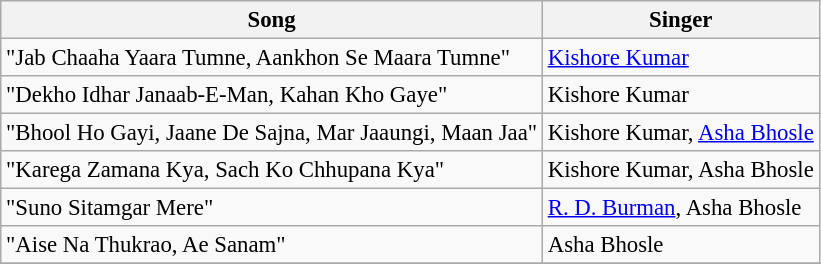<table class="wikitable" style="font-size:95%;">
<tr>
<th>Song</th>
<th>Singer</th>
</tr>
<tr>
<td>"Jab Chaaha Yaara Tumne, Aankhon Se Maara Tumne"</td>
<td><a href='#'>Kishore Kumar</a></td>
</tr>
<tr>
<td>"Dekho Idhar Janaab-E-Man, Kahan Kho Gaye"</td>
<td>Kishore Kumar</td>
</tr>
<tr>
<td>"Bhool Ho Gayi, Jaane De Sajna, Mar Jaaungi, Maan Jaa"</td>
<td>Kishore Kumar, <a href='#'>Asha Bhosle</a></td>
</tr>
<tr>
<td>"Karega Zamana Kya, Sach Ko Chhupana Kya"</td>
<td>Kishore Kumar, Asha Bhosle</td>
</tr>
<tr>
<td>"Suno Sitamgar Mere"</td>
<td><a href='#'>R. D. Burman</a>, Asha Bhosle</td>
</tr>
<tr>
<td>"Aise Na Thukrao, Ae Sanam"</td>
<td>Asha Bhosle</td>
</tr>
<tr>
</tr>
</table>
